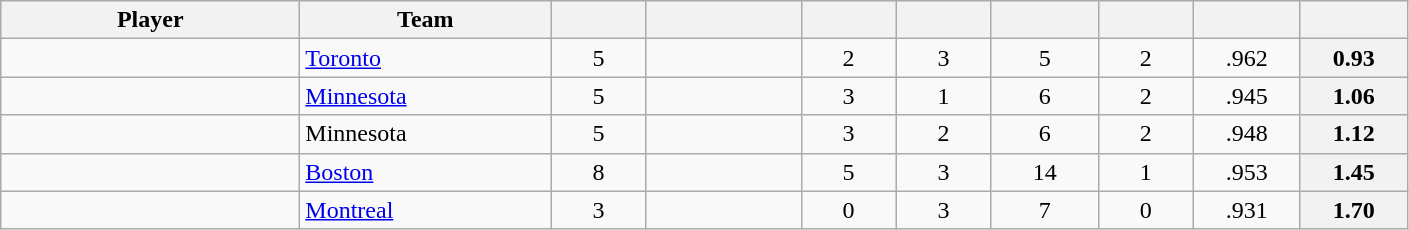<table class="wikitable sortable" style="text-align: center">
<tr>
<th style="width: 12em;">Player</th>
<th style="width: 10em;">Team</th>
<th style="width: 3.5em;"></th>
<th style="width: 6em;"></th>
<th style="width: 3.5em;"></th>
<th style="width: 3.5em;"></th>
<th style="width: 4em;"></th>
<th style="width: 3.5em;"></th>
<th style="width: 4em;"></th>
<th style="width: 4em;"></th>
</tr>
<tr>
<td style="text-align:left;"></td>
<td style="text-align:left;"><a href='#'>Toronto</a></td>
<td>5</td>
<td></td>
<td>2</td>
<td>3</td>
<td>5</td>
<td>2</td>
<td>.962</td>
<th>0.93</th>
</tr>
<tr>
<td style="text-align:left;"></td>
<td style="text-align:left;"><a href='#'>Minnesota</a></td>
<td>5</td>
<td></td>
<td>3</td>
<td>1</td>
<td>6</td>
<td>2</td>
<td>.945</td>
<th>1.06</th>
</tr>
<tr>
<td style="text-align:left;"></td>
<td style="text-align:left;">Minnesota</td>
<td>5</td>
<td></td>
<td>3</td>
<td>2</td>
<td>6</td>
<td>2</td>
<td>.948</td>
<th>1.12</th>
</tr>
<tr>
<td style="text-align:left;"></td>
<td style="text-align:left;"><a href='#'>Boston</a></td>
<td>8</td>
<td></td>
<td>5</td>
<td>3</td>
<td>14</td>
<td>1</td>
<td>.953</td>
<th>1.45</th>
</tr>
<tr>
<td style="text-align:left;"></td>
<td style="text-align:left;"><a href='#'>Montreal</a></td>
<td>3</td>
<td></td>
<td>0</td>
<td>3</td>
<td>7</td>
<td>0</td>
<td>.931</td>
<th>1.70<br></th>
</tr>
</table>
